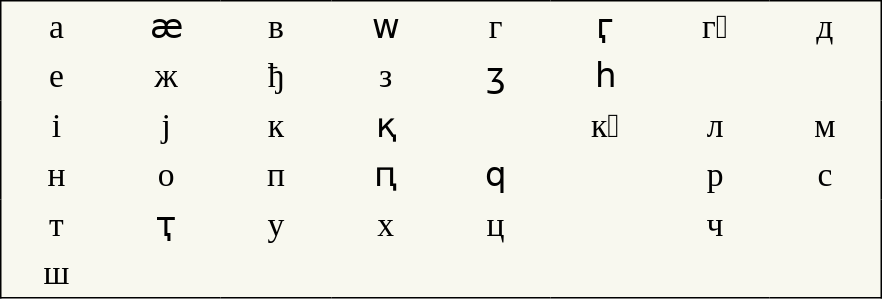<table style="font-family:Arial Unicode MS; font-size:1.4em; border-color:#000000; border-width:1px; border-style:solid; border-collapse:collapse; background-color:#F8F8EF">
<tr>
<td style="width:3em; text-align:center; padding: 3px;">а</td>
<td style="width:3em; text-align:center; padding: 3px;">ӕ</td>
<td style="width:3em; text-align:center; padding: 3px;">в</td>
<td style="width:3em; text-align:center; padding: 3px;">ԝ</td>
<td style="width:3em; text-align:center; padding: 3px;">г</td>
<td style="width:3em; text-align:center; padding: 3px;">ӷ</td>
<td style="width:3em; text-align:center; padding: 3px;">гᷱ</td>
<td style="width:3em; text-align:center; padding: 3px;">д</td>
</tr>
<tr>
<td style="width:3em; text-align:center; padding: 3px;">е</td>
<td style="width:3em; text-align:center; padding: 3px;">ж</td>
<td style="width:3em; text-align:center; padding: 3px;">ђ</td>
<td style="width:3em; text-align:center; padding: 3px;">з</td>
<td style="width:3em; text-align:center; padding: 3px;">ӡ</td>
<td style="width:3em; text-align:center; padding: 3px;">һ</td>
<td style="width:3em; text-align:center; padding: 3px;"></td>
<td style="width:3em; text-align:center; padding: 3px;"></td>
</tr>
<tr>
<td style="width:3em; text-align:center; padding: 3px;">і</td>
<td style="width:3em; text-align:center; padding: 3px;">ј</td>
<td style="width:3em; text-align:center; padding: 3px;">к</td>
<td style="width:3em; text-align:center; padding: 3px;">қ</td>
<td style="width:3em; text-align:center; padding: 3px;"></td>
<td style="width:3em; text-align:center; padding: 3px;">кᷱ</td>
<td style="width:3em; text-align:center; padding: 3px;">л</td>
<td style="width:3em; text-align:center; padding: 3px;">м</td>
</tr>
<tr>
<td style="width:3em; text-align:center; padding: 3px;">н</td>
<td style="width:3em; text-align:center; padding: 3px;">о</td>
<td style="width:3em; text-align:center; padding: 3px;">п</td>
<td style="width:3em; text-align:center; padding: 3px;">ԥ</td>
<td style="width:3em; text-align:center; padding: 3px;">ԛ</td>
<td style="width:3em; text-align:center; padding: 3px;"></td>
<td style="width:3em; text-align:center; padding: 3px;">р</td>
<td style="width:3em; text-align:center; padding: 3px;">с</td>
</tr>
<tr>
<td style="width:3em; text-align:center; padding: 3px;">т</td>
<td style="width:3em; text-align:center; padding: 3px;">ҭ</td>
<td style="width:3em; text-align:center; padding: 3px;">у</td>
<td style="width:3em; text-align:center; padding: 3px;">х</td>
<td style="width:3em; text-align:center; padding: 3px;">ц</td>
<td style="width:3em; text-align:center; padding: 3px;"></td>
<td style="width:3em; text-align:center; padding: 3px;">ч</td>
<td style="width:3em; text-align:center; padding: 3px;"></td>
</tr>
<tr>
<td style="width:3em; text-align:center; padding: 3px;">ш</td>
<td style="width:3em; text-align:center; padding: 3px;"></td>
<td style="width:3em; text-align:center; padding: 3px;"></td>
<td style="width:3em; text-align:center; padding: 3px;"></td>
<td style="width:3em; text-align:center; padding: 3px;"></td>
<td style="width:3em; text-align:center; padding: 3px;"></td>
<td></td>
<td></td>
</tr>
</table>
